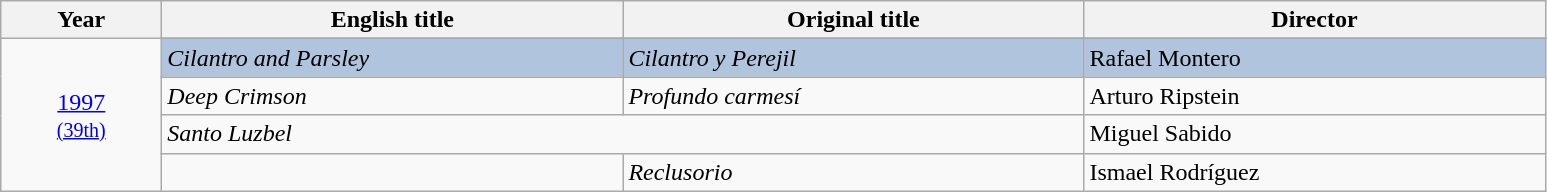<table class="wikitable">
<tr>
<th width="100"><strong>Year</strong></th>
<th width="300"><strong>English title</strong></th>
<th width="300"><strong>Original title</strong></th>
<th width="300"><strong>Director</strong></th>
</tr>
<tr>
<td rowspan="5" style="text-align:center;"><a href='#'>1997</a><br><small><a href='#'>(39th)</a></small></td>
</tr>
<tr style="background:#B0C4DE;">
<td><em>Cilantro and Parsley</em></td>
<td><em>Cilantro y Perejil</em></td>
<td>Rafael Montero</td>
</tr>
<tr>
<td><em>Deep Crimson</em></td>
<td><em>Profundo carmesí</em></td>
<td>Arturo Ripstein</td>
</tr>
<tr>
<td colspan="2"><em>Santo Luzbel</em></td>
<td>Miguel Sabido</td>
</tr>
<tr>
<td></td>
<td><em>Reclusorio</em></td>
<td>Ismael Rodríguez</td>
</tr>
</table>
